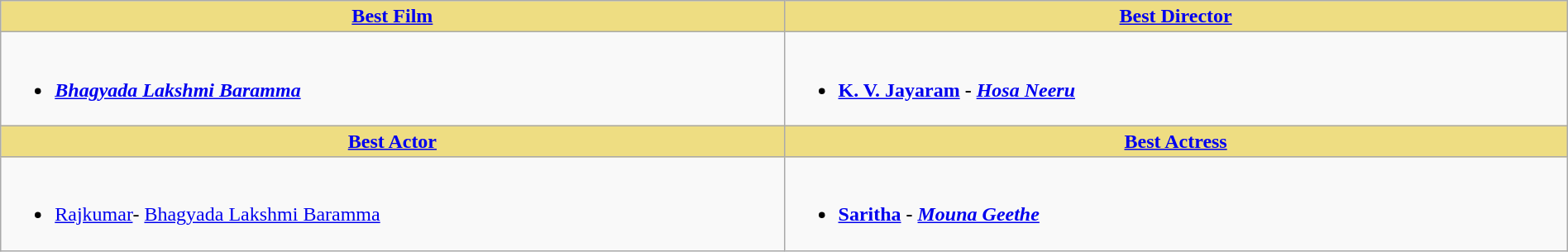<table class="wikitable" width=100% |>
<tr>
<th !  style="background:#eedd82; text-align:center; width:50%;"><a href='#'>Best Film</a></th>
<th !  style="background:#eedd82; text-align:center; width:50%;"><a href='#'>Best Director</a></th>
</tr>
<tr>
<td valign="top"><br><ul><li><strong><em><a href='#'>Bhagyada Lakshmi Baramma</a></em></strong></li></ul></td>
<td valign="top"><br><ul><li><strong><a href='#'>K. V. Jayaram</a> -  <em><a href='#'>Hosa Neeru</a><strong><em></li></ul></td>
</tr>
<tr>
<th ! style="background:#eedd82; text-align:center;"><a href='#'>Best Actor</a></th>
<th ! style="background:#eedd82; text-align:center;"><a href='#'>Best Actress</a></th>
</tr>
<tr>
<td><br><ul><li></strong><a href='#'>Rajkumar</a>- </em><a href='#'>Bhagyada Lakshmi Baramma</a></em></strong></li></ul></td>
<td><br><ul><li><strong><a href='#'>Saritha</a> - <em><a href='#'>Mouna Geethe</a><strong><em></li></ul></td>
</tr>
</table>
